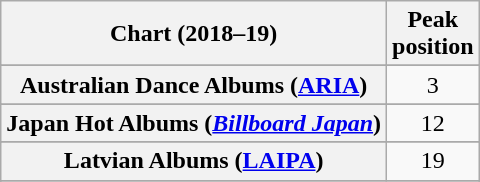<table class="wikitable sortable plainrowheaders" style="text-align:center">
<tr>
<th scope="col">Chart (2018–19)</th>
<th scope="col">Peak<br>position</th>
</tr>
<tr>
</tr>
<tr>
<th scope="row">Australian Dance Albums (<a href='#'>ARIA</a>)</th>
<td>3</td>
</tr>
<tr>
</tr>
<tr>
</tr>
<tr>
</tr>
<tr>
</tr>
<tr>
</tr>
<tr>
</tr>
<tr>
</tr>
<tr>
</tr>
<tr>
<th scope="row">Japan Hot Albums (<em><a href='#'>Billboard Japan</a></em>)</th>
<td>12</td>
</tr>
<tr>
</tr>
<tr>
<th scope="row">Latvian Albums (<a href='#'>LAIPA</a>)</th>
<td>19</td>
</tr>
<tr>
</tr>
<tr>
</tr>
<tr>
</tr>
<tr>
</tr>
<tr>
</tr>
<tr>
</tr>
<tr>
</tr>
</table>
